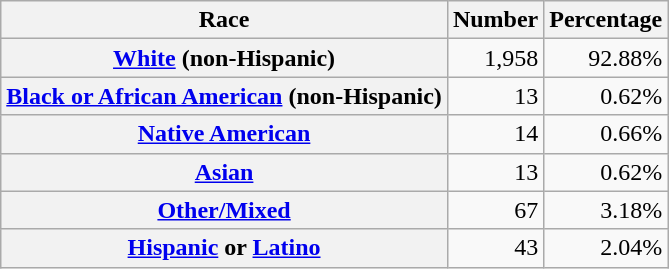<table class="wikitable" style="text-align:right">
<tr>
<th scope="col">Race</th>
<th scope="col">Number</th>
<th scope="col">Percentage</th>
</tr>
<tr>
<th scope="row"><a href='#'>White</a> (non-Hispanic)</th>
<td>1,958</td>
<td>92.88%</td>
</tr>
<tr>
<th scope="row"><a href='#'>Black or African American</a> (non-Hispanic)</th>
<td>13</td>
<td>0.62%</td>
</tr>
<tr>
<th scope="row"><a href='#'>Native American</a></th>
<td>14</td>
<td>0.66%</td>
</tr>
<tr>
<th scope="row"><a href='#'>Asian</a></th>
<td>13</td>
<td>0.62%</td>
</tr>
<tr>
<th scope="row"><a href='#'>Other/Mixed</a></th>
<td>67</td>
<td>3.18%</td>
</tr>
<tr>
<th scope="row"><a href='#'>Hispanic</a> or <a href='#'>Latino</a></th>
<td>43</td>
<td>2.04%</td>
</tr>
</table>
